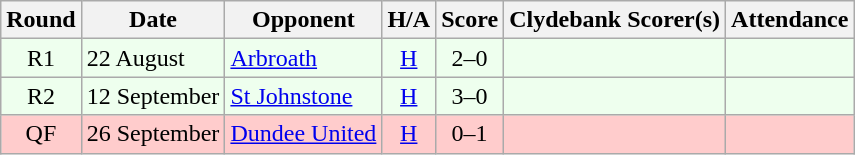<table class="wikitable" style="text-align:center">
<tr>
<th>Round</th>
<th>Date</th>
<th>Opponent</th>
<th>H/A</th>
<th>Score</th>
<th>Clydebank Scorer(s)</th>
<th>Attendance</th>
</tr>
<tr bgcolor=#EEFFEE>
<td>R1</td>
<td align=left>22 August</td>
<td align=left><a href='#'>Arbroath</a></td>
<td><a href='#'>H</a></td>
<td>2–0</td>
<td align=left></td>
<td></td>
</tr>
<tr bgcolor=#EEFFEE>
<td>R2</td>
<td align=left>12 September</td>
<td align=left><a href='#'>St Johnstone</a></td>
<td><a href='#'>H</a></td>
<td>3–0</td>
<td align=left></td>
<td></td>
</tr>
<tr bgcolor=#FFCCCC>
<td>QF</td>
<td align=left>26 September</td>
<td align=left><a href='#'>Dundee United</a></td>
<td><a href='#'>H</a></td>
<td>0–1</td>
<td align=left></td>
<td></td>
</tr>
</table>
